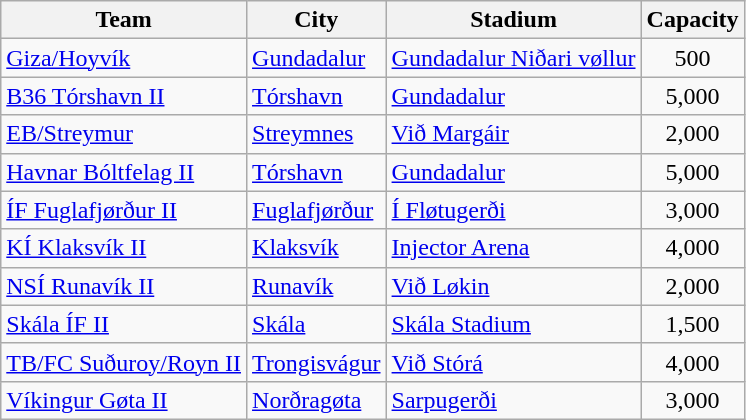<table class="wikitable sortable">
<tr>
<th>Team</th>
<th>City</th>
<th>Stadium</th>
<th>Capacity</th>
</tr>
<tr>
<td><a href='#'>Giza/Hoyvík</a></td>
<td><a href='#'>Gundadalur</a></td>
<td><a href='#'>Gundadalur Niðari vøllur</a></td>
<td align="center">500</td>
</tr>
<tr>
<td><a href='#'>B36 Tórshavn II</a></td>
<td><a href='#'>Tórshavn</a></td>
<td><a href='#'>Gundadalur</a></td>
<td align="center">5,000</td>
</tr>
<tr>
<td><a href='#'>EB/Streymur</a></td>
<td><a href='#'>Streymnes</a></td>
<td><a href='#'>Við Margáir</a></td>
<td align="center">2,000</td>
</tr>
<tr>
<td><a href='#'>Havnar Bóltfelag II</a></td>
<td><a href='#'>Tórshavn</a></td>
<td><a href='#'>Gundadalur</a></td>
<td align="center">5,000</td>
</tr>
<tr>
<td><a href='#'>ÍF Fuglafjørður II</a></td>
<td><a href='#'>Fuglafjørður</a></td>
<td><a href='#'>Í Fløtugerði</a></td>
<td align="center">3,000</td>
</tr>
<tr>
<td><a href='#'>KÍ Klaksvík II</a></td>
<td><a href='#'>Klaksvík</a></td>
<td><a href='#'>Injector Arena</a></td>
<td align="center">4,000</td>
</tr>
<tr>
<td><a href='#'>NSÍ Runavík II</a></td>
<td><a href='#'>Runavík</a></td>
<td><a href='#'>Við Løkin</a></td>
<td align="center">2,000</td>
</tr>
<tr>
<td><a href='#'>Skála ÍF II</a></td>
<td><a href='#'>Skála</a></td>
<td><a href='#'>Skála Stadium</a></td>
<td align="center">1,500</td>
</tr>
<tr>
<td><a href='#'>TB/FC Suðuroy/Royn II</a></td>
<td><a href='#'>Trongisvágur</a></td>
<td><a href='#'>Við Stórá</a></td>
<td align="center">4,000</td>
</tr>
<tr>
<td><a href='#'>Víkingur Gøta II</a></td>
<td><a href='#'>Norðragøta</a></td>
<td><a href='#'>Sarpugerði</a></td>
<td align="center">3,000</td>
</tr>
</table>
